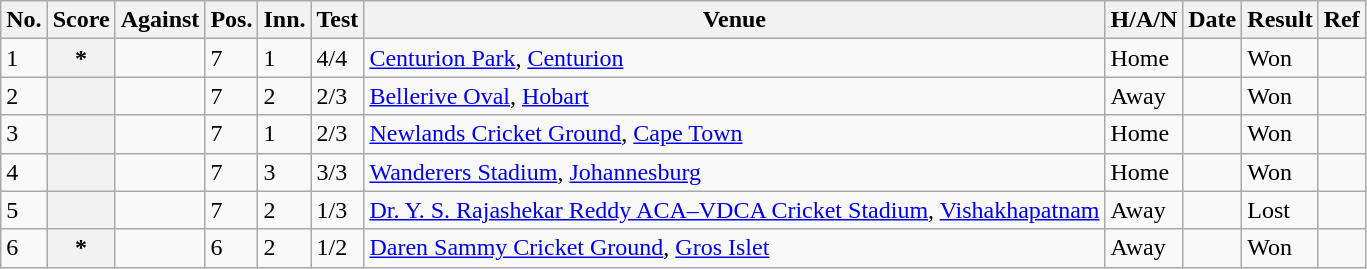<table class="wikitable sortable plainrowheaders">
<tr>
<th>No.</th>
<th>Score</th>
<th>Against</th>
<th>Pos.</th>
<th>Inn.</th>
<th>Test</th>
<th>Venue</th>
<th>H/A/N</th>
<th>Date</th>
<th>Result</th>
<th scope="col" class="unsortable">Ref</th>
</tr>
<tr>
<td>1</td>
<th scope="row">*</th>
<td></td>
<td>7</td>
<td>1</td>
<td>4/4</td>
<td><a href='#'>Centurion Park</a>, <a href='#'>Centurion</a></td>
<td>Home</td>
<td></td>
<td>Won</td>
<td></td>
</tr>
<tr>
<td>2</td>
<th scope="row"></th>
<td></td>
<td>7</td>
<td>2</td>
<td>2/3</td>
<td><a href='#'>Bellerive Oval</a>, <a href='#'>Hobart</a></td>
<td>Away</td>
<td></td>
<td>Won</td>
<td></td>
</tr>
<tr>
<td>3</td>
<th scope="row"></th>
<td></td>
<td>7</td>
<td>1</td>
<td>2/3</td>
<td><a href='#'>Newlands Cricket Ground</a>, <a href='#'>Cape Town</a></td>
<td>Home</td>
<td></td>
<td>Won</td>
<td></td>
</tr>
<tr>
<td>4</td>
<th scope="row"></th>
<td></td>
<td>7</td>
<td>3</td>
<td>3/3</td>
<td><a href='#'>Wanderers Stadium</a>, <a href='#'>Johannesburg</a></td>
<td>Home</td>
<td></td>
<td>Won</td>
<td></td>
</tr>
<tr>
<td>5</td>
<th scope="row"></th>
<td></td>
<td>7</td>
<td>2</td>
<td>1/3</td>
<td><a href='#'>Dr. Y. S. Rajashekar Reddy ACA–VDCA Cricket Stadium</a>, <a href='#'>Vishakhapatnam</a></td>
<td>Away</td>
<td></td>
<td>Lost</td>
<td></td>
</tr>
<tr>
<td>6</td>
<th scope="row">* </th>
<td></td>
<td>6</td>
<td>2</td>
<td>1/2</td>
<td><a href='#'>Daren Sammy Cricket Ground</a>, <a href='#'>Gros Islet</a></td>
<td>Away</td>
<td></td>
<td>Won</td>
<td></td>
</tr>
</table>
